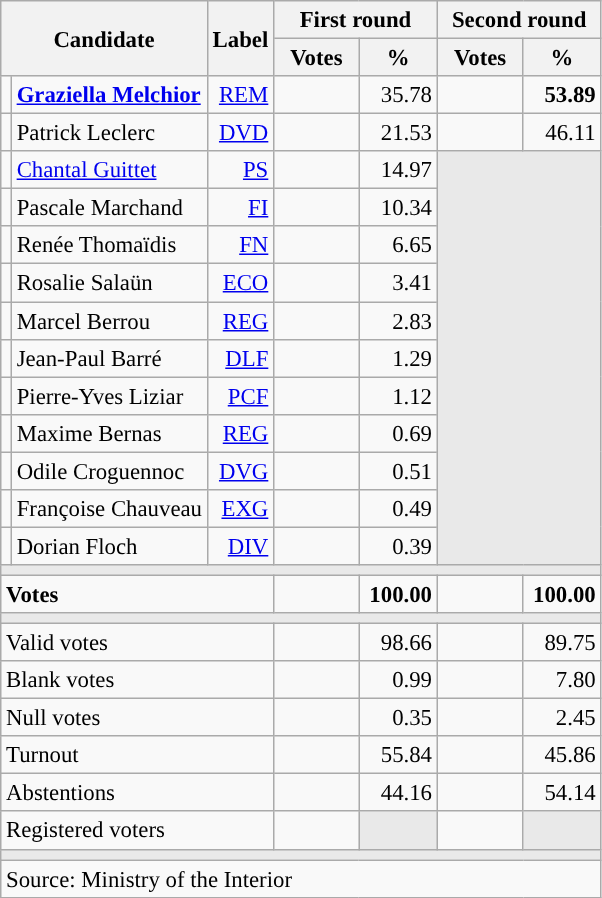<table class="wikitable" style="text-align:right;font-size:95%;">
<tr>
<th rowspan="2" colspan="2">Candidate</th>
<th rowspan="2">Label</th>
<th colspan="2">First round</th>
<th colspan="2">Second round</th>
</tr>
<tr>
<th style="width:50px;">Votes</th>
<th style="width:45px;">%</th>
<th style="width:50px;">Votes</th>
<th style="width:45px;">%</th>
</tr>
<tr>
<td style="color:inherit;background:"></td>
<td style="text-align:left;"><strong><a href='#'>Graziella Melchior</a></strong></td>
<td><a href='#'>REM</a></td>
<td></td>
<td>35.78</td>
<td><strong></strong></td>
<td><strong>53.89</strong></td>
</tr>
<tr>
<td style="color:inherit;background:"></td>
<td style="text-align:left;">Patrick Leclerc</td>
<td><a href='#'>DVD</a></td>
<td></td>
<td>21.53</td>
<td></td>
<td>46.11</td>
</tr>
<tr>
<td style="color:inherit;background:"></td>
<td style="text-align:left;"><a href='#'>Chantal Guittet</a></td>
<td><a href='#'>PS</a></td>
<td></td>
<td>14.97</td>
<td colspan="2" rowspan="11" style="background:#E9E9E9;"></td>
</tr>
<tr>
<td style="color:inherit;background:"></td>
<td style="text-align:left;">Pascale Marchand</td>
<td><a href='#'>FI</a></td>
<td></td>
<td>10.34</td>
</tr>
<tr>
<td style="color:inherit;background:"></td>
<td style="text-align:left;">Renée Thomaïdis</td>
<td><a href='#'>FN</a></td>
<td></td>
<td>6.65</td>
</tr>
<tr>
<td style="color:inherit;background:"></td>
<td style="text-align:left;">Rosalie Salaün</td>
<td><a href='#'>ECO</a></td>
<td></td>
<td>3.41</td>
</tr>
<tr>
<td style="color:inherit;background:"></td>
<td style="text-align:left;">Marcel Berrou</td>
<td><a href='#'>REG</a></td>
<td></td>
<td>2.83</td>
</tr>
<tr>
<td style="color:inherit;background:"></td>
<td style="text-align:left;">Jean-Paul Barré</td>
<td><a href='#'>DLF</a></td>
<td></td>
<td>1.29</td>
</tr>
<tr>
<td style="color:inherit;background:"></td>
<td style="text-align:left;">Pierre-Yves Liziar</td>
<td><a href='#'>PCF</a></td>
<td></td>
<td>1.12</td>
</tr>
<tr>
<td style="color:inherit;background:"></td>
<td style="text-align:left;">Maxime Bernas</td>
<td><a href='#'>REG</a></td>
<td></td>
<td>0.69</td>
</tr>
<tr>
<td style="color:inherit;background:"></td>
<td style="text-align:left;">Odile Croguennoc</td>
<td><a href='#'>DVG</a></td>
<td></td>
<td>0.51</td>
</tr>
<tr>
<td style="color:inherit;background:"></td>
<td style="text-align:left;">Françoise Chauveau</td>
<td><a href='#'>EXG</a></td>
<td></td>
<td>0.49</td>
</tr>
<tr>
<td style="color:inherit;background:"></td>
<td style="text-align:left;">Dorian Floch</td>
<td><a href='#'>DIV</a></td>
<td></td>
<td>0.39</td>
</tr>
<tr>
<td colspan="7" style="background:#E9E9E9;"></td>
</tr>
<tr style="font-weight:bold;">
<td colspan="3" style="text-align:left;">Votes</td>
<td></td>
<td>100.00</td>
<td></td>
<td>100.00</td>
</tr>
<tr>
<td colspan="7" style="background:#E9E9E9;"></td>
</tr>
<tr>
<td colspan="3" style="text-align:left;">Valid votes</td>
<td></td>
<td>98.66</td>
<td></td>
<td>89.75</td>
</tr>
<tr>
<td colspan="3" style="text-align:left;">Blank votes</td>
<td></td>
<td>0.99</td>
<td></td>
<td>7.80</td>
</tr>
<tr>
<td colspan="3" style="text-align:left;">Null votes</td>
<td></td>
<td>0.35</td>
<td></td>
<td>2.45</td>
</tr>
<tr>
<td colspan="3" style="text-align:left;">Turnout</td>
<td></td>
<td>55.84</td>
<td></td>
<td>45.86</td>
</tr>
<tr>
<td colspan="3" style="text-align:left;">Abstentions</td>
<td></td>
<td>44.16</td>
<td></td>
<td>54.14</td>
</tr>
<tr>
<td colspan="3" style="text-align:left;">Registered voters</td>
<td></td>
<td style="color:inherit;background:#E9E9E9;"></td>
<td></td>
<td style="color:inherit;background:#E9E9E9;"></td>
</tr>
<tr>
<td colspan="7" style="background:#E9E9E9;"></td>
</tr>
<tr>
<td colspan="7" style="text-align:left;">Source: Ministry of the Interior</td>
</tr>
</table>
